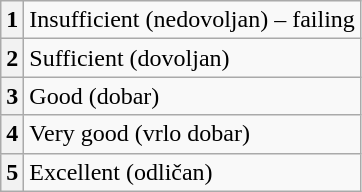<table class="wikitable">
<tr>
<th align="right">1</th>
<td>Insufficient (nedovoljan) – failing</td>
</tr>
<tr>
<th align="right">2</th>
<td>Sufficient (dovoljan)</td>
</tr>
<tr>
<th align="right">3</th>
<td>Good (dobar)</td>
</tr>
<tr>
<th align="right">4</th>
<td>Very good (vrlo dobar)</td>
</tr>
<tr>
<th align="right">5</th>
<td>Excellent (odličan)</td>
</tr>
</table>
